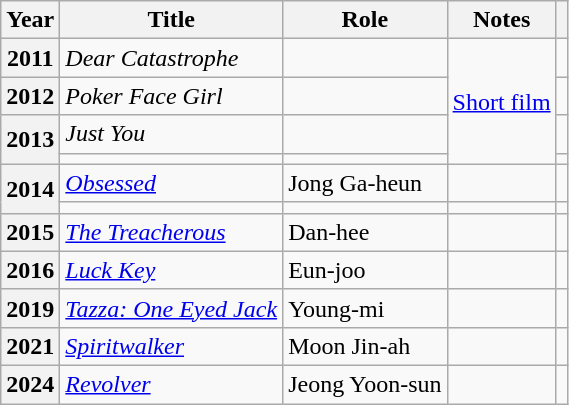<table class="wikitable plainrowheaders sortable">
<tr>
<th scope="col">Year</th>
<th scope="col">Title</th>
<th scope="col">Role</th>
<th scope="col">Notes</th>
<th scope="col" class="unsortable"></th>
</tr>
<tr>
<th scope="row">2011</th>
<td><em>Dear Catastrophe</em></td>
<td></td>
<td rowspan="4"><a href='#'>Short film</a></td>
<td style="text-align:center"></td>
</tr>
<tr>
<th scope="row">2012</th>
<td><em>Poker Face Girl</em></td>
<td></td>
<td style="text-align:center"></td>
</tr>
<tr>
<th scope="row" rowspan="2">2013</th>
<td><em>Just You</em></td>
<td></td>
<td style="text-align:center"></td>
</tr>
<tr>
<td></td>
<td></td>
<td style="text-align:center"></td>
</tr>
<tr>
<th scope="row" rowspan="2">2014</th>
<td><em><a href='#'>Obsessed</a></em></td>
<td>Jong Ga-heun</td>
<td></td>
<td style="text-align:center"></td>
</tr>
<tr>
<td></td>
<td></td>
<td></td>
<td style="text-align:center"></td>
</tr>
<tr>
<th scope="row">2015</th>
<td><em><a href='#'>The Treacherous</a></em></td>
<td>Dan-hee</td>
<td></td>
<td style="text-align:center"></td>
</tr>
<tr>
<th scope="row">2016</th>
<td><em><a href='#'>Luck Key</a></em></td>
<td>Eun-joo</td>
<td></td>
<td style="text-align:center"></td>
</tr>
<tr>
<th scope="row">2019</th>
<td><em><a href='#'>Tazza: One Eyed Jack</a></em></td>
<td>Young-mi</td>
<td></td>
<td style="text-align:center"></td>
</tr>
<tr>
<th scope="row">2021</th>
<td><em><a href='#'>Spiritwalker</a></em></td>
<td>Moon Jin-ah</td>
<td></td>
<td style="text-align:center"></td>
</tr>
<tr>
<th scope="row">2024</th>
<td><em><a href='#'>Revolver</a></em></td>
<td>Jeong Yoon-sun</td>
<td></td>
<td style="text-align:center"></td>
</tr>
</table>
